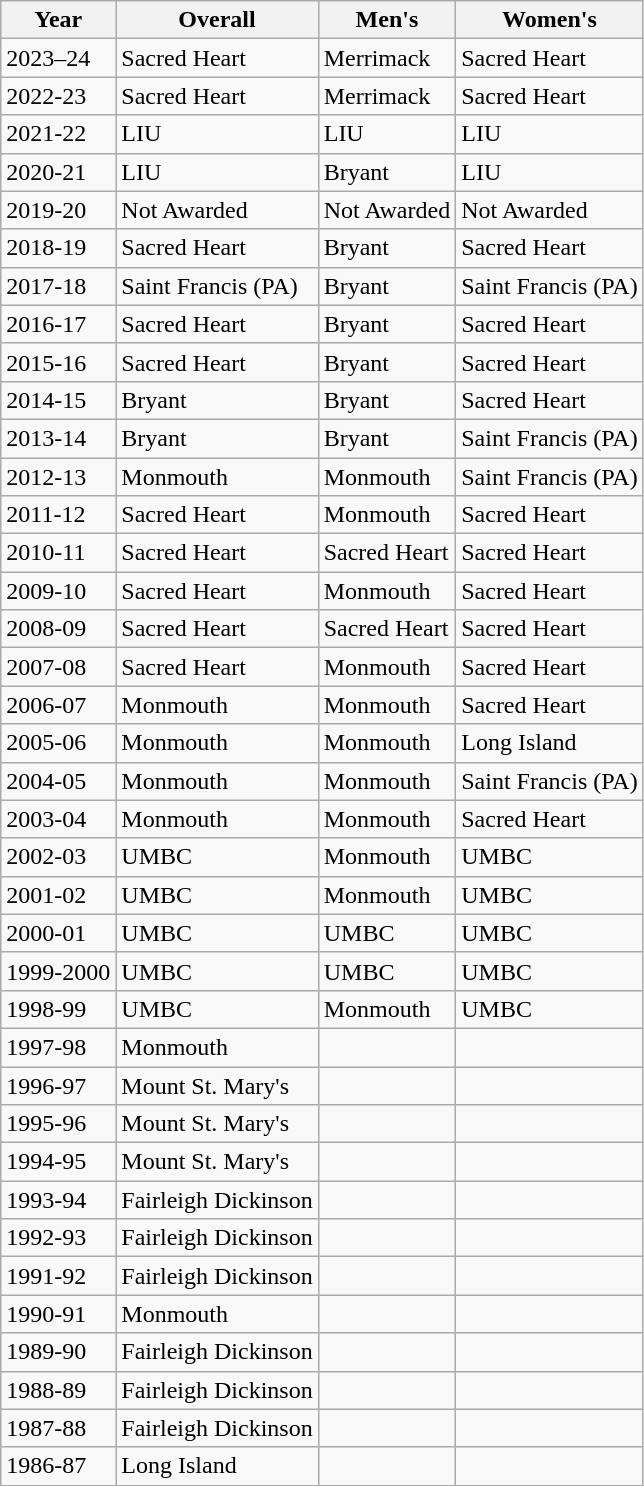<table class="wikitable sortable">
<tr>
<th>Year</th>
<th>Overall</th>
<th>Men's</th>
<th>Women's</th>
</tr>
<tr>
<td>2023–24</td>
<td>Sacred Heart</td>
<td>Merrimack</td>
<td>Sacred Heart</td>
</tr>
<tr>
<td>2022-23</td>
<td>Sacred Heart</td>
<td>Merrimack</td>
<td>Sacred Heart</td>
</tr>
<tr>
<td>2021-22</td>
<td>LIU</td>
<td>LIU</td>
<td>LIU</td>
</tr>
<tr>
<td>2020-21</td>
<td>LIU</td>
<td>Bryant</td>
<td>LIU</td>
</tr>
<tr>
<td>2019-20</td>
<td>Not Awarded</td>
<td>Not Awarded</td>
<td>Not Awarded</td>
</tr>
<tr>
<td>2018-19</td>
<td>Sacred Heart</td>
<td>Bryant</td>
<td>Sacred Heart</td>
</tr>
<tr>
<td>2017-18</td>
<td>Saint Francis (PA)</td>
<td>Bryant</td>
<td>Saint Francis (PA)</td>
</tr>
<tr>
<td>2016-17</td>
<td>Sacred Heart</td>
<td>Bryant</td>
<td>Sacred Heart</td>
</tr>
<tr>
<td>2015-16</td>
<td>Sacred Heart</td>
<td>Bryant</td>
<td>Sacred Heart</td>
</tr>
<tr>
<td>2014-15</td>
<td>Bryant</td>
<td>Bryant</td>
<td>Sacred Heart</td>
</tr>
<tr>
<td>2013-14</td>
<td>Bryant</td>
<td>Bryant</td>
<td>Saint Francis (PA)</td>
</tr>
<tr>
<td>2012-13</td>
<td>Monmouth</td>
<td>Monmouth</td>
<td>Saint Francis (PA)</td>
</tr>
<tr>
<td>2011-12</td>
<td>Sacred Heart</td>
<td>Monmouth</td>
<td>Sacred Heart</td>
</tr>
<tr>
<td>2010-11</td>
<td>Sacred Heart</td>
<td>Sacred Heart</td>
<td>Sacred Heart</td>
</tr>
<tr>
<td>2009-10</td>
<td>Sacred Heart</td>
<td>Monmouth</td>
<td>Sacred Heart</td>
</tr>
<tr>
<td>2008-09</td>
<td>Sacred Heart</td>
<td>Sacred Heart</td>
<td>Sacred Heart</td>
</tr>
<tr>
<td>2007-08</td>
<td>Sacred Heart</td>
<td>Monmouth</td>
<td>Sacred Heart</td>
</tr>
<tr>
<td>2006-07</td>
<td>Monmouth</td>
<td>Monmouth</td>
<td>Sacred Heart</td>
</tr>
<tr>
<td>2005-06</td>
<td>Monmouth</td>
<td>Monmouth</td>
<td>Long Island</td>
</tr>
<tr>
<td>2004-05</td>
<td>Monmouth</td>
<td>Monmouth</td>
<td>Saint Francis (PA)</td>
</tr>
<tr>
<td>2003-04</td>
<td>Monmouth</td>
<td>Monmouth</td>
<td>Sacred Heart</td>
</tr>
<tr>
<td>2002-03</td>
<td>UMBC</td>
<td>Monmouth</td>
<td>UMBC</td>
</tr>
<tr>
<td>2001-02</td>
<td>UMBC</td>
<td>Monmouth</td>
<td>UMBC</td>
</tr>
<tr>
<td>2000-01</td>
<td>UMBC</td>
<td>UMBC</td>
<td>UMBC</td>
</tr>
<tr>
<td>1999-2000</td>
<td>UMBC</td>
<td>UMBC</td>
<td>UMBC</td>
</tr>
<tr>
<td>1998-99</td>
<td>UMBC</td>
<td>Monmouth</td>
<td>UMBC</td>
</tr>
<tr>
<td>1997-98</td>
<td>Monmouth</td>
<td></td>
<td></td>
</tr>
<tr>
<td>1996-97</td>
<td>Mount St. Mary's</td>
<td></td>
<td></td>
</tr>
<tr>
<td>1995-96</td>
<td>Mount St. Mary's</td>
<td></td>
<td></td>
</tr>
<tr>
<td>1994-95</td>
<td>Mount St. Mary's</td>
<td></td>
<td></td>
</tr>
<tr>
<td>1993-94</td>
<td>Fairleigh Dickinson</td>
<td></td>
<td></td>
</tr>
<tr>
<td>1992-93</td>
<td>Fairleigh Dickinson</td>
<td></td>
<td></td>
</tr>
<tr>
<td>1991-92</td>
<td>Fairleigh Dickinson</td>
<td></td>
<td></td>
</tr>
<tr>
<td>1990-91</td>
<td>Monmouth</td>
<td></td>
<td></td>
</tr>
<tr>
<td>1989-90</td>
<td>Fairleigh Dickinson</td>
<td></td>
<td></td>
</tr>
<tr>
<td>1988-89</td>
<td>Fairleigh Dickinson</td>
<td></td>
<td></td>
</tr>
<tr>
<td>1987-88</td>
<td>Fairleigh Dickinson</td>
<td></td>
<td></td>
</tr>
<tr>
<td>1986-87</td>
<td>Long Island</td>
<td></td>
<td></td>
</tr>
</table>
